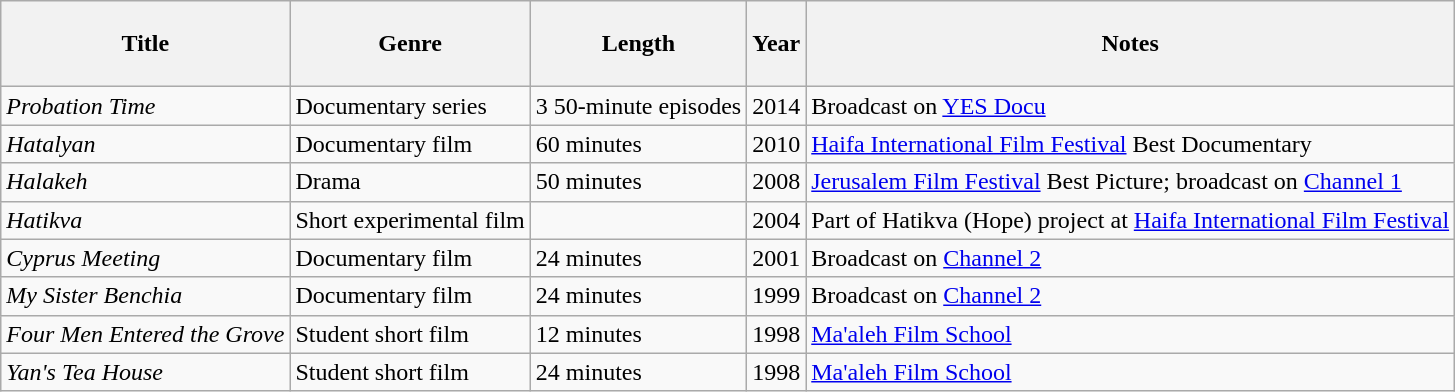<table class="wikitable">
<tr>
<th>Title</th>
<th>Genre</th>
<th><blockquote>Length</blockquote></th>
<th>Year</th>
<th>Notes</th>
</tr>
<tr>
<td><em>Probation Time</em></td>
<td>Documentary series</td>
<td>3 50-minute episodes</td>
<td>2014</td>
<td>Broadcast on <a href='#'>YES Docu</a></td>
</tr>
<tr>
<td><em>Hatalyan</em></td>
<td>Documentary film</td>
<td>60 minutes</td>
<td>2010</td>
<td><a href='#'>Haifa International Film Festival</a> Best Documentary</td>
</tr>
<tr>
<td><em>Halakeh</em></td>
<td>Drama</td>
<td>50 minutes</td>
<td>2008</td>
<td><a href='#'>Jerusalem Film Festival</a> Best Picture; broadcast on <a href='#'>Channel 1</a></td>
</tr>
<tr>
<td><em>Hatikva</em></td>
<td>Short experimental film</td>
<td></td>
<td>2004</td>
<td>Part of Hatikva (Hope) project at <a href='#'>Haifa International Film Festival</a></td>
</tr>
<tr>
<td><em>Cyprus Meeting</em></td>
<td>Documentary film</td>
<td>24 minutes</td>
<td>2001</td>
<td>Broadcast on <a href='#'>Channel 2</a></td>
</tr>
<tr>
<td><em>My Sister Benchia</em></td>
<td>Documentary film</td>
<td>24 minutes</td>
<td>1999</td>
<td>Broadcast on <a href='#'>Channel 2</a></td>
</tr>
<tr>
<td><em>Four Men Entered the Grove</em></td>
<td>Student short film</td>
<td>12 minutes</td>
<td>1998</td>
<td><a href='#'>Ma'aleh Film School</a></td>
</tr>
<tr>
<td><em>Yan's Tea House</em></td>
<td>Student short film</td>
<td>24 minutes</td>
<td>1998</td>
<td><a href='#'>Ma'aleh Film School</a></td>
</tr>
</table>
